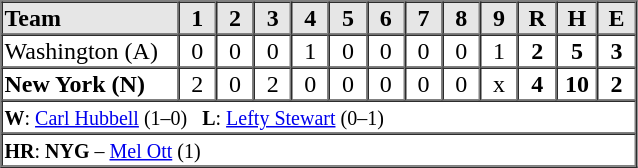<table border=1 cellspacing=0 width=425 style="margin-left:3em;">
<tr style="text-align:center; background-color:#e6e6e6;">
<th align=left width=125>Team</th>
<th width=25>1</th>
<th width=25>2</th>
<th width=25>3</th>
<th width=25>4</th>
<th width=25>5</th>
<th width=25>6</th>
<th width=25>7</th>
<th width=25>8</th>
<th width=25>9</th>
<th width=25>R</th>
<th width=25>H</th>
<th width=25>E</th>
</tr>
<tr style="text-align:center;">
<td align=left>Washington (A)</td>
<td>0</td>
<td>0</td>
<td>0</td>
<td>1</td>
<td>0</td>
<td>0</td>
<td>0</td>
<td>0</td>
<td>1</td>
<td><strong>2</strong></td>
<td><strong>5</strong></td>
<td><strong>3</strong></td>
</tr>
<tr style="text-align:center;">
<td align=left><strong>New York (N)</strong></td>
<td>2</td>
<td>0</td>
<td>2</td>
<td>0</td>
<td>0</td>
<td>0</td>
<td>0</td>
<td>0</td>
<td>x</td>
<td><strong>4</strong></td>
<td><strong>10</strong></td>
<td><strong>2</strong></td>
</tr>
<tr style="text-align:left;">
<td colspan=13><small><strong>W</strong>: <a href='#'>Carl Hubbell</a> (1–0)   <strong>L</strong>: <a href='#'>Lefty Stewart</a> (0–1)</small></td>
</tr>
<tr style="text-align:left;">
<td colspan=13><small><strong>HR</strong>: <strong>NYG</strong> – <a href='#'>Mel Ott</a> (1) </small></td>
</tr>
</table>
